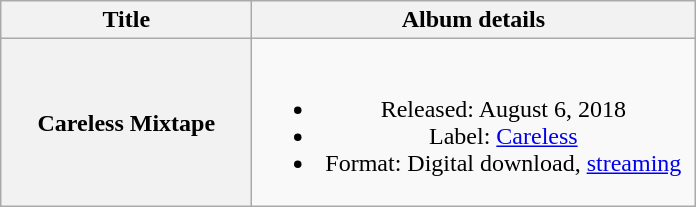<table class="wikitable plainrowheaders" style="text-align:center;">
<tr>
<th scope="col" style="width:10em;">Title</th>
<th scope="col" style="width:18em;">Album details</th>
</tr>
<tr>
<th scope="row">Careless Mixtape<br> </th>
<td><br><ul><li>Released: August 6, 2018 </li><li>Label: <a href='#'>Careless</a></li><li>Format: Digital download, <a href='#'>streaming</a></li></ul></td>
</tr>
</table>
